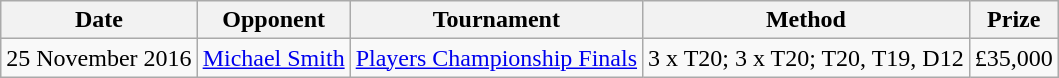<table class="wikitable">
<tr>
<th>Date</th>
<th>Opponent</th>
<th>Tournament</th>
<th>Method</th>
<th>Prize</th>
</tr>
<tr>
<td>25 November 2016</td>
<td> <a href='#'>Michael Smith</a></td>
<td><a href='#'>Players Championship Finals</a></td>
<td>3 x T20; 3 x T20; T20, T19, D12</td>
<td>£35,000</td>
</tr>
</table>
